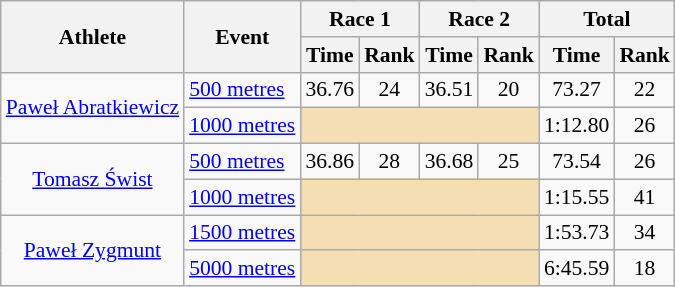<table class="wikitable" border="1" style="font-size:90%">
<tr>
<th rowspan=2>Athlete</th>
<th rowspan=2>Event</th>
<th colspan=2>Race 1</th>
<th colspan=2>Race 2</th>
<th colspan=2>Total</th>
</tr>
<tr>
<th>Time</th>
<th>Rank</th>
<th>Time</th>
<th>Rank</th>
<th>Time</th>
<th>Rank</th>
</tr>
<tr>
<td align=center rowspan=2><a href='#'>Paweł Abratkiewicz</a></td>
<td><a href='#'>500 metres</a></td>
<td align=center>36.76</td>
<td align=center>24</td>
<td align=center>36.51</td>
<td align=center>20</td>
<td align=center>73.27</td>
<td align=center>22</td>
</tr>
<tr>
<td><a href='#'>1000 metres</a></td>
<td colspan="4" bgcolor="wheat"></td>
<td align=center>1:12.80</td>
<td align=center>26</td>
</tr>
<tr>
<td align=center rowspan=2><a href='#'>Tomasz Świst</a></td>
<td><a href='#'>500 metres</a></td>
<td align=center>36.86</td>
<td align=center>28</td>
<td align=center>36.68</td>
<td align=center>25</td>
<td align=center>73.54</td>
<td align=center>26</td>
</tr>
<tr>
<td><a href='#'>1000 metres</a></td>
<td colspan="4" bgcolor="wheat"></td>
<td align=center>1:15.55</td>
<td align=center>41</td>
</tr>
<tr>
<td align=center rowspan=2><a href='#'>Paweł Zygmunt</a></td>
<td><a href='#'>1500 metres</a></td>
<td colspan="4" bgcolor="wheat"></td>
<td align=center>1:53.73</td>
<td align=center>34</td>
</tr>
<tr>
<td><a href='#'>5000 metres</a></td>
<td colspan="4" bgcolor="wheat"></td>
<td align=center>6:45.59</td>
<td align=center>18</td>
</tr>
</table>
